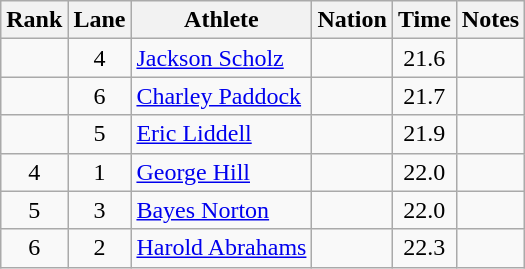<table class="wikitable sortable" style="text-align:center">
<tr>
<th>Rank</th>
<th>Lane</th>
<th>Athlete</th>
<th>Nation</th>
<th>Time</th>
<th>Notes</th>
</tr>
<tr>
<td></td>
<td>4</td>
<td align="left"><a href='#'>Jackson Scholz</a></td>
<td align="left"></td>
<td>21.6</td>
<td></td>
</tr>
<tr>
<td></td>
<td>6</td>
<td align="left"><a href='#'>Charley Paddock</a></td>
<td align="left"></td>
<td>21.7</td>
<td></td>
</tr>
<tr>
<td></td>
<td>5</td>
<td align="left"><a href='#'>Eric Liddell</a></td>
<td align="left"></td>
<td>21.9</td>
<td></td>
</tr>
<tr>
<td>4</td>
<td>1</td>
<td align="left"><a href='#'>George Hill</a></td>
<td align="left"></td>
<td>22.0</td>
<td></td>
</tr>
<tr>
<td>5</td>
<td>3</td>
<td align="left"><a href='#'>Bayes Norton</a></td>
<td align="left"></td>
<td>22.0</td>
<td></td>
</tr>
<tr>
<td>6</td>
<td>2</td>
<td align="left"><a href='#'>Harold Abrahams</a></td>
<td align="left"></td>
<td>22.3</td>
<td></td>
</tr>
</table>
